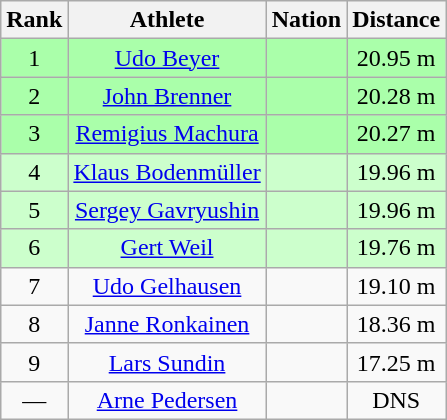<table class="wikitable sortable" style="text-align:center">
<tr>
<th>Rank</th>
<th>Athlete</th>
<th>Nation</th>
<th>Distance</th>
</tr>
<tr style="background:#aaffaa;">
<td>1</td>
<td><a href='#'>Udo Beyer</a></td>
<td align=left></td>
<td>20.95 m</td>
</tr>
<tr style="background:#aaffaa;">
<td>2</td>
<td><a href='#'>John Brenner</a></td>
<td align=left></td>
<td>20.28 m</td>
</tr>
<tr style="background:#aaffaa;">
<td>3</td>
<td><a href='#'>Remigius Machura</a></td>
<td align=left></td>
<td>20.27 m</td>
</tr>
<tr style="background:#ccffcc;">
<td>4</td>
<td><a href='#'>Klaus Bodenmüller</a></td>
<td align=left></td>
<td>19.96 m</td>
</tr>
<tr style="background:#ccffcc;">
<td>5</td>
<td><a href='#'>Sergey Gavryushin</a></td>
<td align=left></td>
<td>19.96 m</td>
</tr>
<tr style="background:#ccffcc;">
<td>6</td>
<td><a href='#'>Gert Weil</a></td>
<td align=left></td>
<td>19.76 m</td>
</tr>
<tr>
<td>7</td>
<td><a href='#'>Udo Gelhausen</a></td>
<td align=left></td>
<td>19.10 m</td>
</tr>
<tr>
<td>8</td>
<td><a href='#'>Janne Ronkainen</a></td>
<td align=left></td>
<td>18.36 m</td>
</tr>
<tr>
<td>9</td>
<td><a href='#'>Lars Sundin</a></td>
<td align=left></td>
<td>17.25 m</td>
</tr>
<tr>
<td>—</td>
<td><a href='#'>Arne Pedersen</a></td>
<td align=left></td>
<td>DNS</td>
</tr>
</table>
